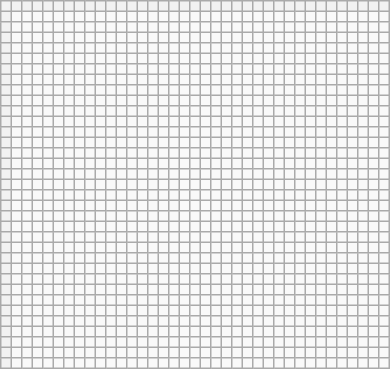<table class="wikitable" style="text-align:center; font-size:15px">
<tr>
<th></th>
<th></th>
<th></th>
<th></th>
<th></th>
<th></th>
<th></th>
<th></th>
<th></th>
<th></th>
<th></th>
<th></th>
<th></th>
<th></th>
<th></th>
<th></th>
<th></th>
<th></th>
<th></th>
<th></th>
<th></th>
<th></th>
<th></th>
<th></th>
<th></th>
<th></th>
<th></th>
<th></th>
<th></th>
<th></th>
<th></th>
<th></th>
<th></th>
<th></th>
<th></th>
<th></th>
<th></th>
</tr>
<tr>
<th></th>
<td></td>
<td></td>
<td></td>
<td></td>
<td></td>
<td></td>
<td></td>
<td></td>
<td></td>
<td></td>
<td></td>
<td></td>
<td></td>
<td></td>
<td></td>
<td><a href='#'></a></td>
<td></td>
<td></td>
<td></td>
<td></td>
<td></td>
<td></td>
<td></td>
<td></td>
<td></td>
<td></td>
<td></td>
<td></td>
<td></td>
<td></td>
<td><a href='#'></a></td>
<td></td>
<td></td>
<td></td>
<td></td>
<td></td>
</tr>
<tr>
<th></th>
<td></td>
<td></td>
<td></td>
<td></td>
<td></td>
<td></td>
<td></td>
<td></td>
<td></td>
<td></td>
<td></td>
<td></td>
<td></td>
<td></td>
<td></td>
<td></td>
<td></td>
<td></td>
<td></td>
<td></td>
<td></td>
<td></td>
<td></td>
<td></td>
<td></td>
<td></td>
<td></td>
<td></td>
<td></td>
<td></td>
<td></td>
<td></td>
<td></td>
<td></td>
<td></td>
<td></td>
</tr>
<tr>
<th></th>
<td></td>
<td></td>
<td></td>
<td></td>
<td></td>
<td></td>
<td></td>
<td></td>
<td></td>
<td></td>
<td></td>
<td></td>
<td></td>
<td></td>
<td></td>
<td></td>
<td></td>
<td></td>
<td></td>
<td></td>
<td></td>
<td></td>
<td></td>
<td></td>
<td></td>
<td></td>
<td></td>
<td></td>
<td></td>
<td></td>
<td></td>
<td></td>
<td></td>
<td></td>
<td></td>
<td></td>
</tr>
<tr>
<th></th>
<td></td>
<td></td>
<td></td>
<td></td>
<td></td>
<td></td>
<td></td>
<td></td>
<td></td>
<td></td>
<td></td>
<td></td>
<td></td>
<td></td>
<td></td>
<td></td>
<td></td>
<td></td>
<td></td>
<td></td>
<td></td>
<td></td>
<td></td>
<td></td>
<td></td>
<td></td>
<td></td>
<td></td>
<td></td>
<td></td>
<td></td>
<td></td>
<td></td>
<td></td>
<td></td>
<td></td>
</tr>
<tr>
<th></th>
<td></td>
<td></td>
<td></td>
<td></td>
<td></td>
<td></td>
<td></td>
<td></td>
<td></td>
<td></td>
<td></td>
<td></td>
<td></td>
<td></td>
<td></td>
<td></td>
<td></td>
<td></td>
<td></td>
<td></td>
<td></td>
<td></td>
<td></td>
<td></td>
<td></td>
<td></td>
<td></td>
<td></td>
<td></td>
<td></td>
<td></td>
<td></td>
<td></td>
<td></td>
<td></td>
<td></td>
</tr>
<tr>
<th></th>
<td></td>
<td></td>
<td></td>
<td></td>
<td></td>
<td></td>
<td></td>
<td></td>
<td></td>
<td></td>
<td></td>
<td></td>
<td></td>
<td></td>
<td></td>
<td></td>
<td></td>
<td></td>
<td></td>
<td></td>
<td></td>
<td></td>
<td></td>
<td></td>
<td></td>
<td></td>
<td></td>
<td></td>
<td></td>
<td></td>
<td></td>
<td></td>
<td></td>
<td></td>
<td></td>
<td></td>
</tr>
<tr>
<th></th>
<td></td>
<td></td>
<td></td>
<td></td>
<td></td>
<td></td>
<td></td>
<td></td>
<td></td>
<td></td>
<td></td>
<td></td>
<td></td>
<td></td>
<td></td>
<td></td>
<td></td>
<td></td>
<td></td>
<td></td>
<td></td>
<td></td>
<td></td>
<td></td>
<td></td>
<td></td>
<td></td>
<td></td>
<td></td>
<td></td>
<td></td>
<td></td>
<td></td>
<td></td>
<td></td>
<td></td>
</tr>
<tr>
<th></th>
<td></td>
<td></td>
<td></td>
<td></td>
<td></td>
<td></td>
<td></td>
<td></td>
<td></td>
<td><a href='#'></a></td>
<td></td>
<td></td>
<td></td>
<td></td>
<td></td>
<td></td>
<td></td>
<td></td>
<td></td>
<td></td>
<td></td>
<td></td>
<td></td>
<td></td>
<td></td>
<td></td>
<td></td>
<td></td>
<td></td>
<td></td>
<td></td>
<td></td>
<td></td>
<td></td>
<td></td>
<td></td>
</tr>
<tr>
<th></th>
<td></td>
<td></td>
<td></td>
<td></td>
<td></td>
<td></td>
<td></td>
<td></td>
<td></td>
<td></td>
<td></td>
<td></td>
<td></td>
<td></td>
<td></td>
<td></td>
<td></td>
<td></td>
<td></td>
<td></td>
<td></td>
<td></td>
<td></td>
<td></td>
<td></td>
<td></td>
<td></td>
<td></td>
<td></td>
<td></td>
<td></td>
<td></td>
<td></td>
<td></td>
<td></td>
<td></td>
</tr>
<tr>
<th></th>
<td></td>
<td></td>
<td></td>
<td></td>
<td></td>
<td></td>
<td></td>
<td></td>
<td></td>
<td></td>
<td></td>
<td></td>
<td></td>
<td></td>
<td></td>
<td></td>
<td></td>
<td></td>
<td></td>
<td></td>
<td></td>
<td></td>
<td></td>
<td></td>
<td></td>
<td></td>
<td></td>
<td></td>
<td></td>
<td></td>
<td></td>
<td></td>
<td></td>
<td></td>
<td></td>
<td></td>
</tr>
<tr>
<th></th>
<td></td>
<td></td>
<td></td>
<td></td>
<td></td>
<td></td>
<td></td>
<td></td>
<td></td>
<td></td>
<td></td>
<td></td>
<td></td>
<td></td>
<td></td>
<td></td>
<td></td>
<td></td>
<td></td>
<td></td>
<td></td>
<td></td>
<td></td>
<td></td>
<td></td>
<td></td>
<td></td>
<td></td>
<td></td>
<td></td>
<td></td>
<td></td>
<td></td>
<td></td>
<td></td>
<td></td>
</tr>
<tr>
<th></th>
<td></td>
<td></td>
<td></td>
<td></td>
<td></td>
<td></td>
<td></td>
<td></td>
<td></td>
<td></td>
<td></td>
<td></td>
<td></td>
<td></td>
<td></td>
<td></td>
<td></td>
<td></td>
<td></td>
<td></td>
<td></td>
<td></td>
<td></td>
<td></td>
<td></td>
<td></td>
<td></td>
<td></td>
<td></td>
<td></td>
<td></td>
<td></td>
<td></td>
<td></td>
<td></td>
<td></td>
</tr>
<tr>
<th></th>
<td></td>
<td></td>
<td></td>
<td></td>
<td></td>
<td></td>
<td></td>
<td></td>
<td></td>
<td></td>
<td></td>
<td></td>
<td></td>
<td></td>
<td></td>
<td></td>
<td></td>
<td></td>
<td></td>
<td></td>
<td></td>
<td></td>
<td></td>
<td></td>
<td></td>
<td></td>
<td></td>
<td></td>
<td></td>
<td></td>
<td></td>
<td></td>
<td></td>
<td></td>
<td></td>
<td></td>
</tr>
<tr>
<th></th>
<td></td>
<td></td>
<td></td>
<td></td>
<td></td>
<td></td>
<td></td>
<td></td>
<td></td>
<td></td>
<td></td>
<td></td>
<td></td>
<td></td>
<td></td>
<td></td>
<td></td>
<td></td>
<td></td>
<td></td>
<td></td>
<td></td>
<td></td>
<td></td>
<td></td>
<td></td>
<td></td>
<td></td>
<td></td>
<td></td>
<td></td>
<td></td>
<td></td>
<td></td>
<td></td>
<td></td>
</tr>
<tr>
<th></th>
<td></td>
<td></td>
<td></td>
<td></td>
<td></td>
<td></td>
<td></td>
<td></td>
<td></td>
<td></td>
<td></td>
<td></td>
<td></td>
<td></td>
<td></td>
<td></td>
<td></td>
<td></td>
<td></td>
<td></td>
<td></td>
<td></td>
<td></td>
<td></td>
<td></td>
<td></td>
<td></td>
<td></td>
<td></td>
<td></td>
<td></td>
<td></td>
<td></td>
<td></td>
<td></td>
<td></td>
</tr>
<tr>
<th></th>
<td></td>
<td></td>
<td></td>
<td></td>
<td></td>
<td></td>
<td></td>
<td></td>
<td></td>
<td></td>
<td></td>
<td></td>
<td></td>
<td></td>
<td></td>
<td><a href='#'></a></td>
<td></td>
<td></td>
<td></td>
<td></td>
<td></td>
<td></td>
<td></td>
<td></td>
<td></td>
<td></td>
<td></td>
<td></td>
<td></td>
<td></td>
<td></td>
<td></td>
<td></td>
<td></td>
<td></td>
<td></td>
</tr>
<tr>
<th></th>
<td></td>
<td></td>
<td></td>
<td></td>
<td></td>
<td></td>
<td></td>
<td></td>
<td></td>
<td></td>
<td></td>
<td></td>
<td></td>
<td></td>
<td></td>
<td></td>
<td></td>
<td></td>
<td></td>
<td></td>
<td></td>
<td></td>
<td></td>
<td></td>
<td></td>
<td></td>
<td></td>
<td></td>
<td></td>
<td></td>
<td></td>
<td></td>
<td></td>
<td></td>
<td></td>
<td></td>
</tr>
<tr>
<th></th>
<td></td>
<td></td>
<td></td>
<td></td>
<td></td>
<td></td>
<td></td>
<td></td>
<td></td>
<td></td>
<td></td>
<td></td>
<td></td>
<td></td>
<td></td>
<td></td>
<td></td>
<td><a href='#'></a></td>
<td><a href='#'></a></td>
<td></td>
<td></td>
<td></td>
<td><a href='#'></a></td>
<td><a href='#'></a></td>
<td><a href='#'></a></td>
<td><a href='#'></a></td>
<td></td>
<td></td>
<td><a href='#'></a></td>
<td></td>
<td></td>
<td></td>
<td></td>
<td></td>
<td></td>
<td></td>
</tr>
<tr>
<th></th>
<td></td>
<td></td>
<td></td>
<td></td>
<td></td>
<td></td>
<td></td>
<td></td>
<td></td>
<td></td>
<td></td>
<td></td>
<td></td>
<td></td>
<td></td>
<td></td>
<td></td>
<td></td>
<td></td>
<td></td>
<td></td>
<td></td>
<td></td>
<td></td>
<td></td>
<td></td>
<td></td>
<td></td>
<td></td>
<td></td>
<td></td>
<td></td>
<td></td>
<td></td>
<td></td>
<td></td>
</tr>
<tr>
<th></th>
<td></td>
<td></td>
<td></td>
<td></td>
<td></td>
<td></td>
<td></td>
<td></td>
<td></td>
<td></td>
<td></td>
<td></td>
<td></td>
<td></td>
<td></td>
<td></td>
<td></td>
<td></td>
<td></td>
<td></td>
<td></td>
<td></td>
<td></td>
<td></td>
<td></td>
<td></td>
<td></td>
<td></td>
<td></td>
<td></td>
<td></td>
<td></td>
<td></td>
<td></td>
<td></td>
<td></td>
</tr>
<tr>
<th></th>
<td></td>
<td></td>
<td></td>
<td></td>
<td></td>
<td></td>
<td></td>
<td></td>
<td></td>
<td></td>
<td></td>
<td></td>
<td></td>
<td></td>
<td></td>
<td></td>
<td></td>
<td></td>
<td></td>
<td></td>
<td></td>
<td></td>
<td></td>
<td></td>
<td></td>
<td></td>
<td></td>
<td></td>
<td></td>
<td></td>
<td></td>
<td></td>
<td></td>
<td></td>
<td></td>
<td></td>
</tr>
<tr>
<th></th>
<td></td>
<td></td>
<td></td>
<td></td>
<td></td>
<td></td>
<td></td>
<td></td>
<td></td>
<td></td>
<td></td>
<td></td>
<td></td>
<td></td>
<td></td>
<td></td>
<td></td>
<td></td>
<td></td>
<td></td>
<td></td>
<td></td>
<td></td>
<td></td>
<td></td>
<td></td>
<td></td>
<td></td>
<td></td>
<td></td>
<td></td>
<td></td>
<td></td>
<td></td>
<td></td>
<td></td>
</tr>
<tr>
<th></th>
<td></td>
<td></td>
<td></td>
<td></td>
<td></td>
<td></td>
<td></td>
<td></td>
<td></td>
<td></td>
<td></td>
<td></td>
<td></td>
<td></td>
<td></td>
<td></td>
<td></td>
<td></td>
<td></td>
<td></td>
<td></td>
<td></td>
<td></td>
<td></td>
<td></td>
<td></td>
<td></td>
<td></td>
<td></td>
<td></td>
<td></td>
<td></td>
<td></td>
<td></td>
<td></td>
<td></td>
</tr>
<tr>
<th></th>
<td></td>
<td></td>
<td></td>
<td></td>
<td></td>
<td></td>
<td></td>
<td></td>
<td></td>
<td></td>
<td></td>
<td></td>
<td></td>
<td></td>
<td></td>
<td></td>
<td></td>
<td></td>
<td></td>
<td></td>
<td></td>
<td></td>
<td></td>
<td></td>
<td></td>
<td></td>
<td></td>
<td></td>
<td></td>
<td></td>
<td></td>
<td></td>
<td></td>
<td></td>
<td></td>
<td></td>
</tr>
<tr>
<th></th>
<td></td>
<td></td>
<td></td>
<td></td>
<td></td>
<td></td>
<td></td>
<td></td>
<td></td>
<td></td>
<td></td>
<td></td>
<td></td>
<td></td>
<td></td>
<td></td>
<td></td>
<td></td>
<td></td>
<td></td>
<td></td>
<td></td>
<td></td>
<td></td>
<td></td>
<td></td>
<td></td>
<td></td>
<td></td>
<td></td>
<td></td>
<td></td>
<td></td>
<td></td>
<td></td>
<td></td>
</tr>
<tr>
<th></th>
<td></td>
<td></td>
<td></td>
<td></td>
<td></td>
<td></td>
<td></td>
<td></td>
<td></td>
<td></td>
<td></td>
<td></td>
<td></td>
<td></td>
<td></td>
<td></td>
<td></td>
<td></td>
<td></td>
<td></td>
<td></td>
<td></td>
<td></td>
<td></td>
<td></td>
<td></td>
<td></td>
<td></td>
<td></td>
<td></td>
<td></td>
<td></td>
<td></td>
<td></td>
<td></td>
<td></td>
</tr>
<tr>
<th></th>
<td></td>
<td></td>
<td></td>
<td></td>
<td></td>
<td></td>
<td></td>
<td></td>
<td></td>
<td></td>
<td></td>
<td></td>
<td></td>
<td></td>
<td></td>
<td></td>
<td></td>
<td></td>
<td></td>
<td></td>
<td></td>
<td></td>
<td></td>
<td></td>
<td></td>
<td></td>
<td></td>
<td></td>
<td></td>
<td></td>
<td></td>
<td></td>
<td></td>
<td></td>
<td></td>
<td></td>
</tr>
<tr>
<th></th>
<td></td>
<td></td>
<td></td>
<td></td>
<td></td>
<td></td>
<td></td>
<td></td>
<td></td>
<td></td>
<td></td>
<td></td>
<td></td>
<td></td>
<td></td>
<td></td>
<td></td>
<td></td>
<td></td>
<td></td>
<td></td>
<td></td>
<td></td>
<td></td>
<td></td>
<td></td>
<td></td>
<td></td>
<td></td>
<td></td>
<td></td>
<td></td>
<td></td>
<td></td>
<td></td>
<td></td>
</tr>
<tr>
<th></th>
<td></td>
<td></td>
<td></td>
<td></td>
<td></td>
<td></td>
<td></td>
<td></td>
<td></td>
<td></td>
<td></td>
<td></td>
<td></td>
<td></td>
<td></td>
<td></td>
<td></td>
<td></td>
<td></td>
<td></td>
<td></td>
<td></td>
<td></td>
<td></td>
<td></td>
<td></td>
<td></td>
<td></td>
<td></td>
<td></td>
<td></td>
<td></td>
<td></td>
<td></td>
<td></td>
<td></td>
</tr>
<tr>
<th></th>
<td></td>
<td></td>
<td></td>
<td></td>
<td></td>
<td></td>
<td></td>
<td></td>
<td></td>
<td></td>
<td></td>
<td></td>
<td></td>
<td></td>
<td></td>
<td></td>
<td></td>
<td></td>
<td></td>
<td></td>
<td></td>
<td></td>
<td></td>
<td></td>
<td></td>
<td></td>
<td><a href='#'></a></td>
<td></td>
<td></td>
<td></td>
<td></td>
<td></td>
<td></td>
<td></td>
<td></td>
<td></td>
</tr>
<tr>
<th></th>
<td></td>
<td></td>
<td></td>
<td></td>
<td></td>
<td></td>
<td></td>
<td></td>
<td></td>
<td></td>
<td></td>
<td></td>
<td></td>
<td></td>
<td></td>
<td></td>
<td></td>
<td></td>
<td></td>
<td></td>
<td></td>
<td></td>
<td></td>
<td></td>
<td></td>
<td></td>
<td></td>
<td></td>
<td></td>
<td></td>
<td></td>
<td></td>
<td></td>
<td></td>
<td></td>
<td></td>
</tr>
<tr>
<th></th>
<td></td>
<td></td>
<td></td>
<td></td>
<td></td>
<td></td>
<td></td>
<td></td>
<td></td>
<td></td>
<td></td>
<td></td>
<td></td>
<td></td>
<td></td>
<td></td>
<td></td>
<td></td>
<td></td>
<td></td>
<td></td>
<td></td>
<td></td>
<td></td>
<td></td>
<td></td>
<td></td>
<td></td>
<td></td>
<td></td>
<td></td>
<td></td>
<td></td>
<td></td>
<td></td>
<td></td>
</tr>
<tr>
<th></th>
<td></td>
<td></td>
<td></td>
<td></td>
<td></td>
<td></td>
<td></td>
<td></td>
<td></td>
<td></td>
<td></td>
<td></td>
<td></td>
<td></td>
<td></td>
<td></td>
<td></td>
<td></td>
<td></td>
<td></td>
<td></td>
<td></td>
<td></td>
<td></td>
<td><a href='#'></a></td>
<td><a href='#'></a></td>
<td></td>
<td></td>
<td></td>
<td></td>
<td></td>
<td></td>
<td></td>
<td></td>
<td></td>
<td></td>
</tr>
<tr>
<th></th>
<td></td>
<td></td>
<td></td>
<td></td>
<td></td>
<td></td>
<td></td>
<td></td>
<td></td>
<td></td>
<td></td>
<td></td>
<td></td>
<td></td>
<td></td>
<td></td>
<td></td>
<td></td>
<td></td>
<td></td>
<td></td>
<td></td>
<td></td>
<td></td>
<td></td>
<td></td>
<td></td>
<td></td>
<td></td>
<td></td>
<td></td>
<td></td>
<td></td>
<td></td>
<td></td>
<td></td>
</tr>
</table>
